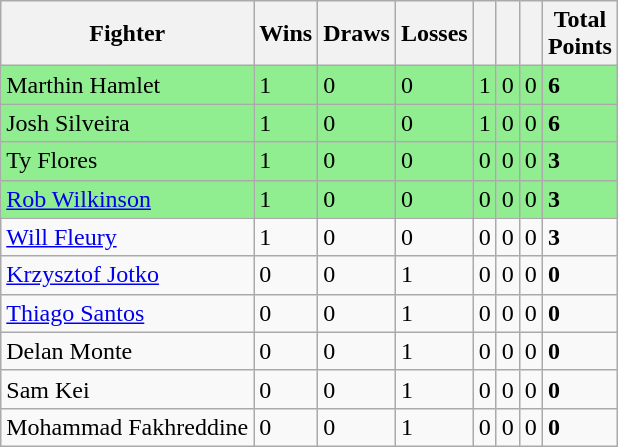<table class="wikitable sortable">
<tr>
<th>Fighter</th>
<th>Wins</th>
<th>Draws</th>
<th>Losses</th>
<th></th>
<th></th>
<th></th>
<th>Total<br> Points</th>
</tr>
<tr style="background:#90EE90;">
<td> Marthin Hamlet</td>
<td>1</td>
<td>0</td>
<td>0</td>
<td>1</td>
<td>0</td>
<td>0</td>
<td><strong>6</strong></td>
</tr>
<tr style="background:#90EE90;">
<td> Josh Silveira</td>
<td>1</td>
<td>0</td>
<td>0</td>
<td>1</td>
<td>0</td>
<td>0</td>
<td><strong>6</strong></td>
</tr>
<tr style="background:#90EE90;">
<td> Ty Flores</td>
<td>1</td>
<td>0</td>
<td>0</td>
<td>0</td>
<td>0</td>
<td>0</td>
<td><strong>3</strong></td>
</tr>
<tr style="background:#90EE90;">
<td> <a href='#'>Rob Wilkinson</a></td>
<td>1</td>
<td>0</td>
<td>0</td>
<td>0</td>
<td>0</td>
<td>0</td>
<td><strong>3</strong></td>
</tr>
<tr>
<td> <a href='#'>Will Fleury</a></td>
<td>1</td>
<td>0</td>
<td>0</td>
<td>0</td>
<td>0</td>
<td>0</td>
<td><strong>3</strong></td>
</tr>
<tr>
<td> <a href='#'>Krzysztof Jotko</a></td>
<td>0</td>
<td>0</td>
<td>1</td>
<td>0</td>
<td>0</td>
<td>0</td>
<td><strong>0</strong></td>
</tr>
<tr>
<td> <a href='#'>Thiago Santos</a></td>
<td>0</td>
<td>0</td>
<td>1</td>
<td>0</td>
<td>0</td>
<td>0</td>
<td><strong>0</strong></td>
</tr>
<tr>
<td> Delan Monte</td>
<td>0</td>
<td>0</td>
<td>1</td>
<td>0</td>
<td>0</td>
<td>0</td>
<td><strong>0</strong></td>
</tr>
<tr>
<td> Sam Kei</td>
<td>0</td>
<td>0</td>
<td>1</td>
<td>0</td>
<td>0</td>
<td>0</td>
<td><strong>0</strong></td>
</tr>
<tr>
<td> Mohammad Fakhreddine</td>
<td>0</td>
<td>0</td>
<td>1</td>
<td>0</td>
<td>0</td>
<td>0</td>
<td><strong>0</strong></td>
</tr>
</table>
